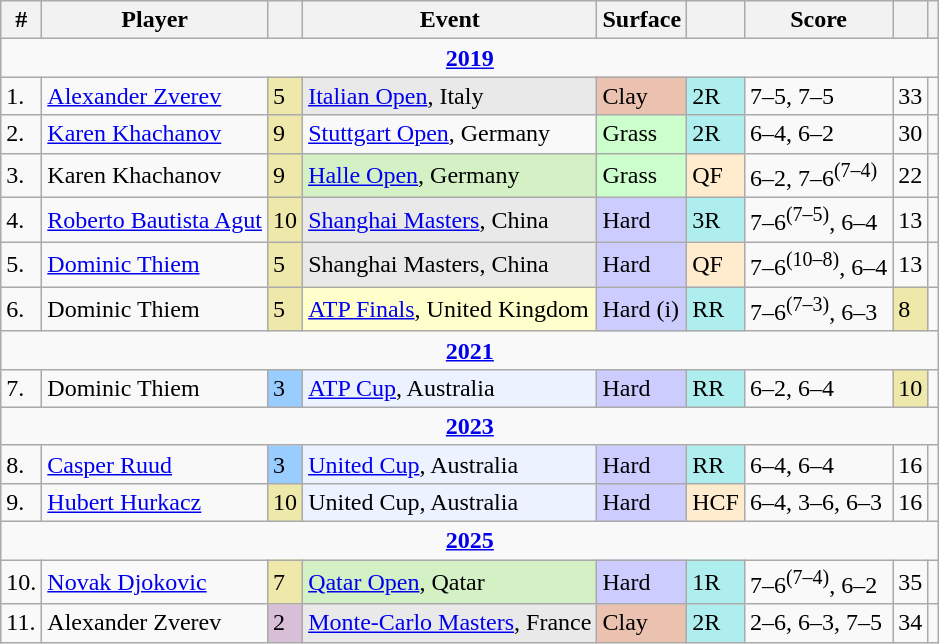<table class="wikitable sortable">
<tr>
<th class="unsortable">#</th>
<th>Player</th>
<th></th>
<th>Event</th>
<th>Surface</th>
<th class="unsortable"></th>
<th class="unsortable">Score</th>
<th class="unsortable"></th>
<th class="unsortable"></th>
</tr>
<tr>
<td align=center colspan=9><strong><a href='#'>2019</a></strong></td>
</tr>
<tr>
<td>1.</td>
<td> <a href='#'>Alexander Zverev</a></td>
<td style=background:#eee8aa>5</td>
<td style=background:#e9e9e9><a href='#'>Italian Open</a>, Italy</td>
<td style=background:#ebc2af>Clay</td>
<td style=background:#afeeee>2R</td>
<td>7–5, 7–5</td>
<td>33</td>
<td></td>
</tr>
<tr>
<td>2.</td>
<td> <a href='#'>Karen Khachanov</a></td>
<td style=background:#eee8aa>9</td>
<td><a href='#'>Stuttgart Open</a>, Germany</td>
<td style=background:#ccffcc>Grass</td>
<td style=background:#afeeee>2R</td>
<td>6–4, 6–2</td>
<td>30</td>
<td></td>
</tr>
<tr>
<td>3.</td>
<td> Karen Khachanov</td>
<td style=background:#eee8aa>9</td>
<td style=background:#d4f1c5><a href='#'>Halle Open</a>, Germany</td>
<td style=background:#ccffcc>Grass</td>
<td style=background:#ffebcd>QF</td>
<td>6–2, 7–6<sup>(7–4)</sup></td>
<td>22</td>
<td></td>
</tr>
<tr>
<td>4.</td>
<td> <a href='#'>Roberto Bautista Agut</a></td>
<td style=background:#eee8aa>10</td>
<td style=background:#e9e9e9><a href='#'>Shanghai Masters</a>, China</td>
<td style=background:#ccccff>Hard</td>
<td style=background:#afeeee>3R</td>
<td>7–6<sup>(7–5)</sup>, 6–4</td>
<td>13</td>
<td></td>
</tr>
<tr>
<td>5.</td>
<td> <a href='#'>Dominic Thiem</a></td>
<td style=background:#eee8aa>5</td>
<td style=background:#e9e9e9>Shanghai Masters, China</td>
<td style=background:#ccccff>Hard</td>
<td style=background:#ffebcd>QF</td>
<td>7–6<sup>(10–8)</sup>, 6–4</td>
<td>13</td>
<td></td>
</tr>
<tr>
<td>6.</td>
<td> Dominic Thiem</td>
<td style=background:#eee8aa>5</td>
<td style=background:#ffffcc><a href='#'>ATP Finals</a>, United Kingdom</td>
<td style=background:#ccccff>Hard (i)</td>
<td style=background:#afeeee>RR</td>
<td>7–6<sup>(7–3)</sup>, 6–3</td>
<td style=background:#eee8aa>8</td>
<td></td>
</tr>
<tr>
<td align=center colspan=9><strong><a href='#'>2021</a></strong></td>
</tr>
<tr>
<td>7.</td>
<td> Dominic Thiem</td>
<td style=background:#99ccff>3</td>
<td style=background:#ecf2ff><a href='#'>ATP Cup</a>, Australia</td>
<td style=background:#ccccff>Hard</td>
<td style=background:#afeeee>RR</td>
<td>6–2, 6–4</td>
<td style=background:#eee8aa>10</td>
<td></td>
</tr>
<tr>
<td align=center colspan=9><strong><a href='#'>2023</a></strong></td>
</tr>
<tr>
<td>8.</td>
<td> <a href='#'>Casper Ruud</a></td>
<td style=background:#99ccff>3</td>
<td style=background:#ecf2ff><a href='#'>United Cup</a>, Australia</td>
<td style=background:#ccccff>Hard</td>
<td style=background:#afeeee>RR</td>
<td>6–4, 6–4</td>
<td>16</td>
<td></td>
</tr>
<tr>
<td>9.</td>
<td> <a href='#'>Hubert Hurkacz</a></td>
<td style=background:#eee8aa>10</td>
<td style=background:#ecf2ff>United Cup, Australia</td>
<td style=background:#ccccff>Hard</td>
<td style=background:#ffebcd>HCF</td>
<td>6–4, 3–6, 6–3</td>
<td>16</td>
<td></td>
</tr>
<tr>
<td align=center colspan=9><strong><a href='#'>2025</a></strong></td>
</tr>
<tr>
<td>10.</td>
<td> <a href='#'>Novak Djokovic</a></td>
<td style=background:#eee8aa>7</td>
<td style=background:#d4f1c5><a href='#'>Qatar Open</a>, Qatar</td>
<td style=background:#ccccff>Hard</td>
<td style=background:#afeeee>1R</td>
<td>7–6<sup>(7–4)</sup>, 6–2</td>
<td>35</td>
<td></td>
</tr>
<tr>
<td>11.</td>
<td> Alexander Zverev</td>
<td style=background:thistle>2</td>
<td style=background:#e9e9e9><a href='#'>Monte-Carlo Masters</a>, France</td>
<td style=background:#ebc2af>Clay</td>
<td style=background:#afeeee>2R</td>
<td>2–6, 6–3, 7–5</td>
<td>34</td>
<td></td>
</tr>
</table>
